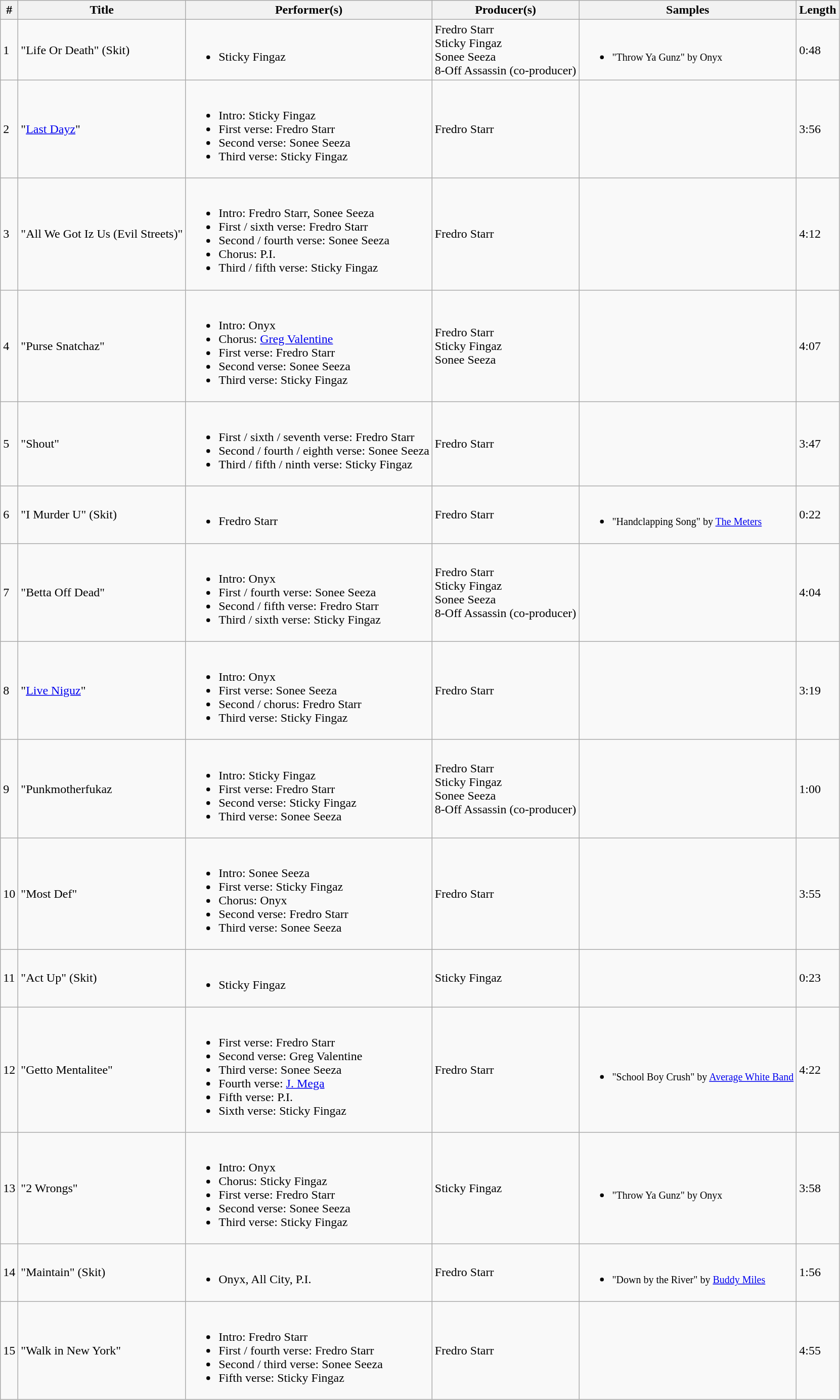<table class="wikitable">
<tr>
<th>#</th>
<th>Title</th>
<th>Performer(s)</th>
<th>Producer(s)</th>
<th>Samples</th>
<th>Length</th>
</tr>
<tr>
<td>1</td>
<td>"Life Or Death" (Skit)</td>
<td><br><ul><li>Sticky Fingaz</li></ul></td>
<td>Fredro Starr<br>Sticky Fingaz<br>Sonee Seeza<br>8-Off Assassin (co-producer)</td>
<td><br><ul><li><small>"Throw Ya Gunz" by Onyx</small></li></ul></td>
<td>0:48</td>
</tr>
<tr>
<td>2</td>
<td>"<a href='#'>Last Dayz</a>"</td>
<td><br><ul><li>Intro: Sticky Fingaz</li><li>First verse: Fredro Starr</li><li>Second verse: Sonee Seeza</li><li>Third verse: Sticky Fingaz</li></ul></td>
<td>Fredro Starr</td>
<td></td>
<td>3:56</td>
</tr>
<tr>
<td>3</td>
<td>"All We Got Iz Us (Evil Streets)"</td>
<td><br><ul><li>Intro: Fredro Starr, Sonee Seeza</li><li>First / sixth verse: Fredro Starr</li><li>Second / fourth verse: Sonee Seeza</li><li>Chorus: P.I.</li><li>Third / fifth verse: Sticky Fingaz</li></ul></td>
<td>Fredro Starr</td>
<td></td>
<td>4:12</td>
</tr>
<tr>
<td>4</td>
<td>"Purse Snatchaz"</td>
<td><br><ul><li>Intro: Onyx</li><li>Chorus: <a href='#'>Greg Valentine</a></li><li>First verse: Fredro Starr</li><li>Second verse: Sonee Seeza</li><li>Third verse: Sticky Fingaz</li></ul></td>
<td>Fredro Starr<br>Sticky Fingaz<br>Sonee Seeza</td>
<td></td>
<td>4:07</td>
</tr>
<tr>
<td>5</td>
<td>"Shout"</td>
<td><br><ul><li>First / sixth / seventh verse: Fredro Starr</li><li>Second / fourth / eighth verse: Sonee Seeza</li><li>Third / fifth / ninth verse: Sticky Fingaz</li></ul></td>
<td>Fredro Starr</td>
<td></td>
<td>3:47</td>
</tr>
<tr>
<td>6</td>
<td>"I Murder U" (Skit)</td>
<td><br><ul><li>Fredro Starr</li></ul></td>
<td>Fredro Starr</td>
<td><br><ul><li><small>"Handclapping Song" by <a href='#'>The Meters</a></small></li></ul></td>
<td>0:22</td>
</tr>
<tr>
<td>7</td>
<td>"Betta Off Dead"</td>
<td><br><ul><li>Intro: Onyx</li><li>First / fourth verse: Sonee Seeza</li><li>Second / fifth verse: Fredro Starr</li><li>Third / sixth verse: Sticky Fingaz</li></ul></td>
<td>Fredro Starr<br>Sticky Fingaz<br>Sonee Seeza<br>8-Off Assassin (co-producer)</td>
<td></td>
<td>4:04</td>
</tr>
<tr>
<td>8</td>
<td>"<a href='#'>Live Niguz</a>"</td>
<td><br><ul><li>Intro: Onyx</li><li>First verse: Sonee Seeza</li><li>Second / chorus: Fredro Starr</li><li>Third verse: Sticky Fingaz</li></ul></td>
<td>Fredro Starr</td>
<td></td>
<td>3:19</td>
</tr>
<tr>
<td>9</td>
<td>"Punkmotherfukaz</td>
<td><br><ul><li>Intro: Sticky Fingaz</li><li>First verse: Fredro Starr</li><li>Second verse: Sticky Fingaz</li><li>Third verse: Sonee Seeza</li></ul></td>
<td>Fredro Starr<br>Sticky Fingaz<br>Sonee Seeza<br>8-Off Assassin (co-producer)</td>
<td></td>
<td>1:00</td>
</tr>
<tr>
<td>10</td>
<td>"Most Def"</td>
<td><br><ul><li>Intro: Sonee Seeza</li><li>First verse: Sticky Fingaz</li><li>Chorus: Onyx</li><li>Second verse: Fredro Starr</li><li>Third verse: Sonee Seeza</li></ul></td>
<td>Fredro Starr</td>
<td></td>
<td>3:55</td>
</tr>
<tr>
<td>11</td>
<td>"Act Up" (Skit)</td>
<td><br><ul><li>Sticky Fingaz</li></ul></td>
<td>Sticky Fingaz</td>
<td></td>
<td>0:23</td>
</tr>
<tr>
<td>12</td>
<td>"Getto Mentalitee"</td>
<td><br><ul><li>First verse: Fredro Starr</li><li>Second verse: Greg Valentine</li><li>Third verse: Sonee Seeza</li><li>Fourth verse: <a href='#'>J. Mega</a></li><li>Fifth verse: P.I.</li><li>Sixth verse: Sticky Fingaz</li></ul></td>
<td>Fredro Starr</td>
<td><br><ul><li><small>"School Boy Crush" by <a href='#'>Average White Band</a></small></li></ul></td>
<td>4:22</td>
</tr>
<tr>
<td>13</td>
<td>"2 Wrongs"</td>
<td><br><ul><li>Intro: Onyx</li><li>Chorus: Sticky Fingaz</li><li>First verse: Fredro Starr</li><li>Second verse: Sonee Seeza</li><li>Third verse: Sticky Fingaz</li></ul></td>
<td>Sticky Fingaz</td>
<td><br><ul><li><small>"Throw Ya Gunz" by Onyx</small></li></ul></td>
<td>3:58</td>
</tr>
<tr>
<td>14</td>
<td>"Maintain" (Skit)</td>
<td><br><ul><li>Onyx, All City, P.I.</li></ul></td>
<td>Fredro Starr</td>
<td><br><ul><li><small>"Down by the River" by <a href='#'>Buddy Miles</a></small></li></ul></td>
<td>1:56</td>
</tr>
<tr>
<td>15</td>
<td>"Walk in New York"</td>
<td><br><ul><li>Intro: Fredro Starr</li><li>First / fourth verse: Fredro Starr</li><li>Second / third verse: Sonee Seeza</li><li>Fifth verse: Sticky Fingaz</li></ul></td>
<td>Fredro Starr</td>
<td></td>
<td>4:55</td>
</tr>
</table>
